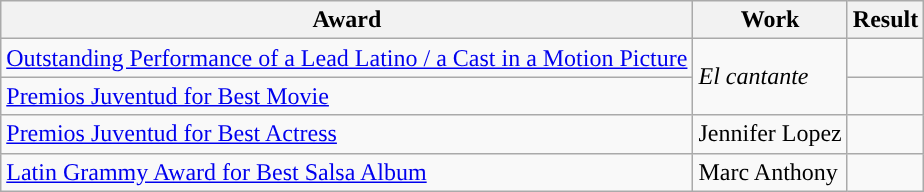<table class="wikitable sortable">
<tr>
<th scope="col" style="width=2">Award</th>
<th scope="col" style="width=2">Work</th>
<th scope="col" style="width=3%">Result</th>
</tr>
<tr>
<td><a href='#'>Outstanding Performance of a Lead Latino /
a Cast in a Motion Picture</a></td>
<td rowspan="2"><em>El cantante</em></td>
<td></td>
</tr>
<tr>
<td><a href='#'>Premios Juventud for Best Movie</a></td>
<td></td>
</tr>
<tr>
<td><a href='#'>Premios Juventud for Best Actress</a></td>
<td>Jennifer Lopez</td>
<td></td>
</tr>
<tr>
<td><a href='#'>Latin Grammy Award for Best Salsa Album</a></td>
<td>Marc Anthony</td>
<td></td>
</tr>
</table>
